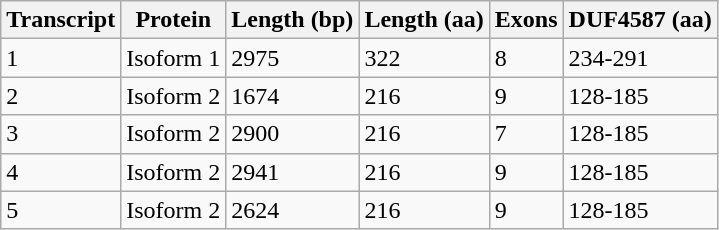<table class="wikitable">
<tr>
<th>Transcript</th>
<th>Protein</th>
<th>Length (bp)</th>
<th>Length (aa)</th>
<th>Exons</th>
<th>DUF4587 (aa)</th>
</tr>
<tr>
<td>1</td>
<td>Isoform 1</td>
<td>2975</td>
<td>322</td>
<td>8</td>
<td>234-291</td>
</tr>
<tr>
<td>2</td>
<td>Isoform 2</td>
<td>1674</td>
<td>216</td>
<td>9</td>
<td>128-185</td>
</tr>
<tr>
<td>3</td>
<td>Isoform 2</td>
<td>2900</td>
<td>216</td>
<td>7</td>
<td>128-185</td>
</tr>
<tr>
<td>4</td>
<td>Isoform 2</td>
<td>2941</td>
<td>216</td>
<td>9</td>
<td>128-185</td>
</tr>
<tr>
<td>5</td>
<td>Isoform 2</td>
<td>2624</td>
<td>216</td>
<td>9</td>
<td>128-185</td>
</tr>
</table>
